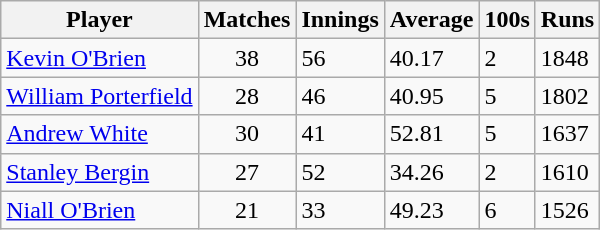<table class="wikitable sortable">
<tr>
<th>Player</th>
<th>Matches</th>
<th>Innings</th>
<th>Average</th>
<th>100s</th>
<th>Runs</th>
</tr>
<tr>
<td><a href='#'>Kevin O'Brien</a></td>
<td style="text-align:center;">38</td>
<td>56</td>
<td>40.17</td>
<td>2</td>
<td>1848</td>
</tr>
<tr>
<td><a href='#'>William Porterfield</a></td>
<td style="text-align:center;">28</td>
<td>46</td>
<td>40.95</td>
<td>5</td>
<td>1802</td>
</tr>
<tr>
<td><a href='#'>Andrew White</a></td>
<td style="text-align:center;">30</td>
<td>41</td>
<td>52.81</td>
<td>5</td>
<td>1637</td>
</tr>
<tr>
<td><a href='#'>Stanley Bergin</a></td>
<td style="text-align:center;">27</td>
<td>52</td>
<td>34.26</td>
<td>2</td>
<td>1610</td>
</tr>
<tr>
<td><a href='#'>Niall O'Brien</a></td>
<td style="text-align:center;">21</td>
<td>33</td>
<td>49.23</td>
<td>6</td>
<td>1526</td>
</tr>
</table>
